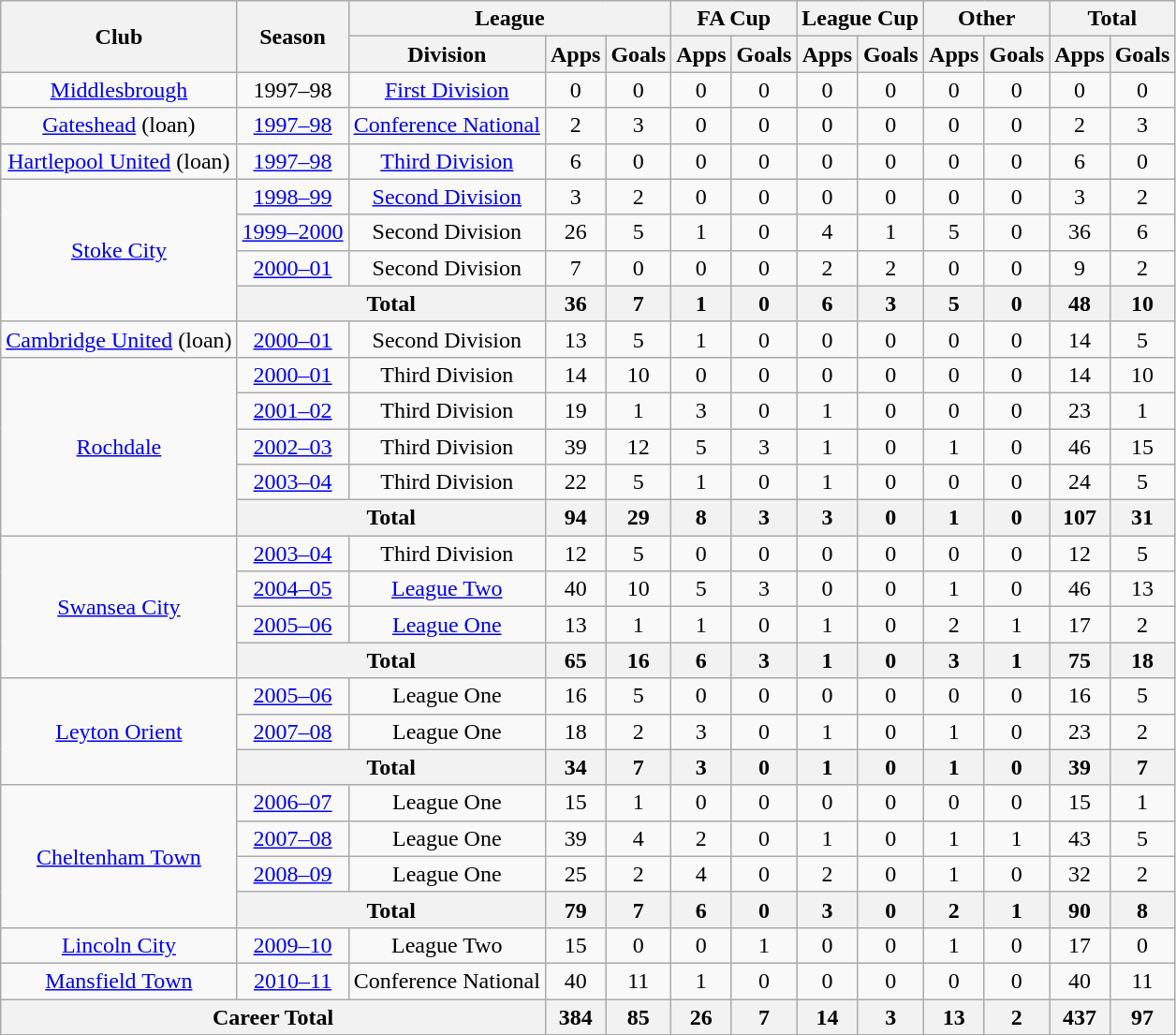<table class="wikitable" style="text-align: center;">
<tr>
<th rowspan="2">Club</th>
<th rowspan="2">Season</th>
<th colspan="3">League</th>
<th colspan="2">FA Cup</th>
<th colspan="2">League Cup</th>
<th colspan="2">Other</th>
<th colspan="2">Total</th>
</tr>
<tr>
<th>Division</th>
<th>Apps</th>
<th>Goals</th>
<th>Apps</th>
<th>Goals</th>
<th>Apps</th>
<th>Goals</th>
<th>Apps</th>
<th>Goals</th>
<th>Apps</th>
<th>Goals</th>
</tr>
<tr>
<td><a href='#'>Middlesbrough</a></td>
<td>1997–98</td>
<td><a href='#'>First Division</a></td>
<td>0</td>
<td>0</td>
<td>0</td>
<td>0</td>
<td>0</td>
<td>0</td>
<td>0</td>
<td>0</td>
<td>0</td>
<td>0</td>
</tr>
<tr>
<td><a href='#'>Gateshead</a> (loan)</td>
<td><a href='#'>1997–98</a></td>
<td><a href='#'>Conference National</a></td>
<td>2</td>
<td>3</td>
<td>0</td>
<td>0</td>
<td>0</td>
<td>0</td>
<td>0</td>
<td>0</td>
<td>2</td>
<td>3</td>
</tr>
<tr>
<td><a href='#'>Hartlepool United</a> (loan)</td>
<td><a href='#'>1997–98</a></td>
<td><a href='#'>Third Division</a></td>
<td>6</td>
<td>0</td>
<td>0</td>
<td>0</td>
<td>0</td>
<td>0</td>
<td>0</td>
<td>0</td>
<td>6</td>
<td>0</td>
</tr>
<tr>
<td rowspan="4"><a href='#'>Stoke City</a></td>
<td><a href='#'>1998–99</a></td>
<td><a href='#'>Second Division</a></td>
<td>3</td>
<td>2</td>
<td>0</td>
<td>0</td>
<td>0</td>
<td>0</td>
<td>0</td>
<td>0</td>
<td>3</td>
<td>2</td>
</tr>
<tr>
<td><a href='#'>1999–2000</a></td>
<td>Second Division</td>
<td>26</td>
<td>5</td>
<td>1</td>
<td>0</td>
<td>4</td>
<td>1</td>
<td>5</td>
<td>0</td>
<td>36</td>
<td>6</td>
</tr>
<tr>
<td><a href='#'>2000–01</a></td>
<td>Second Division</td>
<td>7</td>
<td>0</td>
<td>0</td>
<td>0</td>
<td>2</td>
<td>2</td>
<td>0</td>
<td>0</td>
<td>9</td>
<td>2</td>
</tr>
<tr>
<th colspan="2">Total</th>
<th>36</th>
<th>7</th>
<th>1</th>
<th>0</th>
<th>6</th>
<th>3</th>
<th>5</th>
<th>0</th>
<th>48</th>
<th>10</th>
</tr>
<tr>
<td><a href='#'>Cambridge United</a> (loan)</td>
<td><a href='#'>2000–01</a></td>
<td>Second Division</td>
<td>13</td>
<td>5</td>
<td>1</td>
<td>0</td>
<td>0</td>
<td>0</td>
<td>0</td>
<td>0</td>
<td>14</td>
<td>5</td>
</tr>
<tr>
<td rowspan="5"><a href='#'>Rochdale</a></td>
<td><a href='#'>2000–01</a></td>
<td>Third Division</td>
<td>14</td>
<td>10</td>
<td>0</td>
<td>0</td>
<td>0</td>
<td>0</td>
<td>0</td>
<td>0</td>
<td>14</td>
<td>10</td>
</tr>
<tr>
<td><a href='#'>2001–02</a></td>
<td>Third Division</td>
<td>19</td>
<td>1</td>
<td>3</td>
<td>0</td>
<td>1</td>
<td>0</td>
<td>0</td>
<td>0</td>
<td>23</td>
<td>1</td>
</tr>
<tr>
<td><a href='#'>2002–03</a></td>
<td>Third Division</td>
<td>39</td>
<td>12</td>
<td>5</td>
<td>3</td>
<td>1</td>
<td>0</td>
<td>1</td>
<td>0</td>
<td>46</td>
<td>15</td>
</tr>
<tr>
<td><a href='#'>2003–04</a></td>
<td>Third Division</td>
<td>22</td>
<td>5</td>
<td>1</td>
<td>0</td>
<td>1</td>
<td>0</td>
<td>0</td>
<td>0</td>
<td>24</td>
<td>5</td>
</tr>
<tr>
<th colspan="2">Total</th>
<th>94</th>
<th>29</th>
<th>8</th>
<th>3</th>
<th>3</th>
<th>0</th>
<th>1</th>
<th>0</th>
<th>107</th>
<th>31</th>
</tr>
<tr>
<td rowspan="4"><a href='#'>Swansea City</a></td>
<td><a href='#'>2003–04</a></td>
<td>Third Division</td>
<td>12</td>
<td>5</td>
<td>0</td>
<td>0</td>
<td>0</td>
<td>0</td>
<td>0</td>
<td>0</td>
<td>12</td>
<td>5</td>
</tr>
<tr>
<td><a href='#'>2004–05</a></td>
<td><a href='#'>League Two</a></td>
<td>40</td>
<td>10</td>
<td>5</td>
<td>3</td>
<td>0</td>
<td>0</td>
<td>1</td>
<td>0</td>
<td>46</td>
<td>13</td>
</tr>
<tr>
<td><a href='#'>2005–06</a></td>
<td><a href='#'>League One</a></td>
<td>13</td>
<td>1</td>
<td>1</td>
<td>0</td>
<td>1</td>
<td>0</td>
<td>2</td>
<td>1</td>
<td>17</td>
<td>2</td>
</tr>
<tr>
<th colspan="2">Total</th>
<th>65</th>
<th>16</th>
<th>6</th>
<th>3</th>
<th>1</th>
<th>0</th>
<th>3</th>
<th>1</th>
<th>75</th>
<th>18</th>
</tr>
<tr>
<td rowspan="3"><a href='#'>Leyton Orient</a></td>
<td><a href='#'>2005–06</a></td>
<td>League One</td>
<td>16</td>
<td>5</td>
<td>0</td>
<td>0</td>
<td>0</td>
<td>0</td>
<td>0</td>
<td>0</td>
<td>16</td>
<td>5</td>
</tr>
<tr>
<td><a href='#'>2007–08</a></td>
<td>League One</td>
<td>18</td>
<td>2</td>
<td>3</td>
<td>0</td>
<td>1</td>
<td>0</td>
<td>1</td>
<td>0</td>
<td>23</td>
<td>2</td>
</tr>
<tr>
<th colspan="2">Total</th>
<th>34</th>
<th>7</th>
<th>3</th>
<th>0</th>
<th>1</th>
<th>0</th>
<th>1</th>
<th>0</th>
<th>39</th>
<th>7</th>
</tr>
<tr>
<td rowspan="4"><a href='#'>Cheltenham Town</a></td>
<td><a href='#'>2006–07</a></td>
<td>League One</td>
<td>15</td>
<td>1</td>
<td>0</td>
<td>0</td>
<td>0</td>
<td>0</td>
<td>0</td>
<td>0</td>
<td>15</td>
<td>1</td>
</tr>
<tr>
<td><a href='#'>2007–08</a></td>
<td>League One</td>
<td>39</td>
<td>4</td>
<td>2</td>
<td>0</td>
<td>1</td>
<td>0</td>
<td>1</td>
<td>1</td>
<td>43</td>
<td>5</td>
</tr>
<tr>
<td><a href='#'>2008–09</a></td>
<td>League One</td>
<td>25</td>
<td>2</td>
<td>4</td>
<td>0</td>
<td>2</td>
<td>0</td>
<td>1</td>
<td>0</td>
<td>32</td>
<td>2</td>
</tr>
<tr>
<th colspan="2">Total</th>
<th>79</th>
<th>7</th>
<th>6</th>
<th>0</th>
<th>3</th>
<th>0</th>
<th>2</th>
<th>1</th>
<th>90</th>
<th>8</th>
</tr>
<tr>
<td><a href='#'>Lincoln City</a></td>
<td><a href='#'>2009–10</a></td>
<td>League Two</td>
<td>15</td>
<td>0</td>
<td>0</td>
<td>1</td>
<td>0</td>
<td>0</td>
<td>1</td>
<td>0</td>
<td>17</td>
<td>0</td>
</tr>
<tr>
<td><a href='#'>Mansfield Town</a></td>
<td><a href='#'>2010–11</a></td>
<td>Conference National</td>
<td>40</td>
<td>11</td>
<td>1</td>
<td>0</td>
<td>0</td>
<td>0</td>
<td>0</td>
<td>0</td>
<td>40</td>
<td>11</td>
</tr>
<tr>
<th colspan="3">Career Total</th>
<th>384</th>
<th>85</th>
<th>26</th>
<th>7</th>
<th>14</th>
<th>3</th>
<th>13</th>
<th>2</th>
<th>437</th>
<th>97</th>
</tr>
</table>
